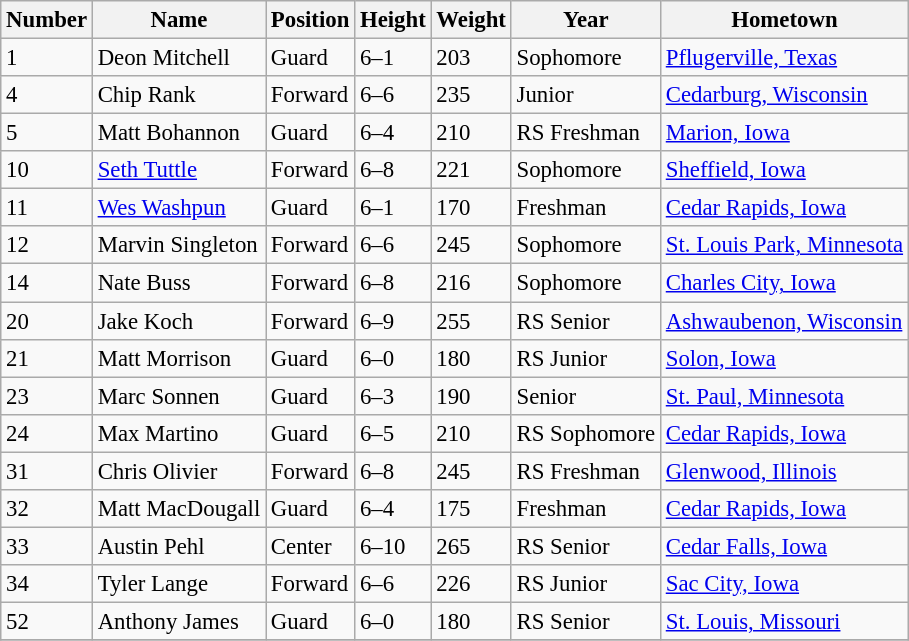<table class="wikitable" style="font-size: 95%;">
<tr>
<th>Number</th>
<th>Name</th>
<th>Position</th>
<th>Height</th>
<th>Weight</th>
<th>Year</th>
<th>Hometown</th>
</tr>
<tr>
<td>1</td>
<td>Deon Mitchell</td>
<td>Guard</td>
<td>6–1</td>
<td>203</td>
<td>Sophomore</td>
<td><a href='#'>Pflugerville, Texas</a></td>
</tr>
<tr>
<td>4</td>
<td>Chip Rank</td>
<td>Forward</td>
<td>6–6</td>
<td>235</td>
<td>Junior</td>
<td><a href='#'>Cedarburg, Wisconsin</a></td>
</tr>
<tr>
<td>5</td>
<td>Matt Bohannon</td>
<td>Guard</td>
<td>6–4</td>
<td>210</td>
<td>RS Freshman</td>
<td><a href='#'>Marion, Iowa</a></td>
</tr>
<tr>
<td>10</td>
<td><a href='#'>Seth Tuttle</a></td>
<td>Forward</td>
<td>6–8</td>
<td>221</td>
<td>Sophomore</td>
<td><a href='#'>Sheffield, Iowa</a></td>
</tr>
<tr>
<td>11</td>
<td><a href='#'>Wes Washpun</a></td>
<td>Guard</td>
<td>6–1</td>
<td>170</td>
<td>Freshman</td>
<td><a href='#'>Cedar Rapids, Iowa</a></td>
</tr>
<tr>
<td>12</td>
<td>Marvin Singleton</td>
<td>Forward</td>
<td>6–6</td>
<td>245</td>
<td>Sophomore</td>
<td><a href='#'>St. Louis Park, Minnesota</a></td>
</tr>
<tr>
<td>14</td>
<td>Nate Buss</td>
<td>Forward</td>
<td>6–8</td>
<td>216</td>
<td>Sophomore</td>
<td><a href='#'>Charles City, Iowa</a></td>
</tr>
<tr>
<td>20</td>
<td>Jake Koch</td>
<td>Forward</td>
<td>6–9</td>
<td>255</td>
<td>RS Senior</td>
<td><a href='#'>Ashwaubenon, Wisconsin</a></td>
</tr>
<tr>
<td>21</td>
<td>Matt Morrison</td>
<td>Guard</td>
<td>6–0</td>
<td>180</td>
<td>RS Junior</td>
<td><a href='#'>Solon, Iowa</a></td>
</tr>
<tr>
<td>23</td>
<td>Marc Sonnen</td>
<td>Guard</td>
<td>6–3</td>
<td>190</td>
<td>Senior</td>
<td><a href='#'>St. Paul, Minnesota</a></td>
</tr>
<tr>
<td>24</td>
<td>Max Martino</td>
<td>Guard</td>
<td>6–5</td>
<td>210</td>
<td>RS Sophomore</td>
<td><a href='#'>Cedar Rapids, Iowa</a></td>
</tr>
<tr>
<td>31</td>
<td>Chris Olivier</td>
<td>Forward</td>
<td>6–8</td>
<td>245</td>
<td>RS Freshman</td>
<td><a href='#'>Glenwood, Illinois</a></td>
</tr>
<tr>
<td>32</td>
<td>Matt MacDougall</td>
<td>Guard</td>
<td>6–4</td>
<td>175</td>
<td>Freshman</td>
<td><a href='#'>Cedar Rapids, Iowa</a></td>
</tr>
<tr>
<td>33</td>
<td>Austin Pehl</td>
<td>Center</td>
<td>6–10</td>
<td>265</td>
<td>RS Senior</td>
<td><a href='#'>Cedar Falls, Iowa</a></td>
</tr>
<tr>
<td>34</td>
<td>Tyler Lange</td>
<td>Forward</td>
<td>6–6</td>
<td>226</td>
<td>RS Junior</td>
<td><a href='#'>Sac City, Iowa</a></td>
</tr>
<tr>
<td>52</td>
<td>Anthony James</td>
<td>Guard</td>
<td>6–0</td>
<td>180</td>
<td>RS Senior</td>
<td><a href='#'>St. Louis, Missouri</a></td>
</tr>
<tr>
</tr>
</table>
